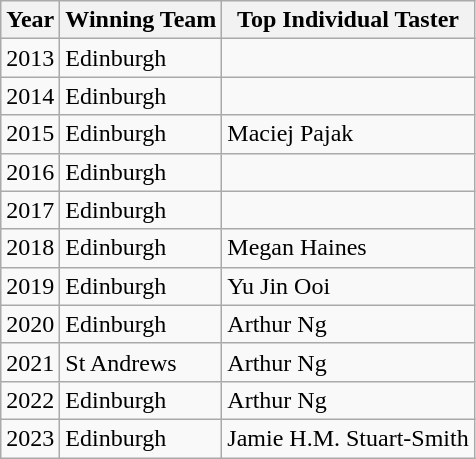<table class="wikitable">
<tr>
<th>Year</th>
<th>Winning Team</th>
<th>Top Individual Taster</th>
</tr>
<tr>
<td>2013</td>
<td>Edinburgh</td>
<td></td>
</tr>
<tr>
<td>2014</td>
<td>Edinburgh</td>
<td></td>
</tr>
<tr>
<td>2015</td>
<td>Edinburgh</td>
<td>Maciej Pajak</td>
</tr>
<tr>
<td>2016</td>
<td>Edinburgh</td>
<td></td>
</tr>
<tr>
<td>2017</td>
<td>Edinburgh</td>
<td></td>
</tr>
<tr>
<td>2018</td>
<td>Edinburgh</td>
<td>Megan Haines</td>
</tr>
<tr>
<td>2019</td>
<td>Edinburgh</td>
<td>Yu Jin Ooi</td>
</tr>
<tr>
<td>2020</td>
<td>Edinburgh</td>
<td>Arthur Ng</td>
</tr>
<tr>
<td>2021</td>
<td>St Andrews</td>
<td>Arthur Ng</td>
</tr>
<tr>
<td>2022</td>
<td>Edinburgh</td>
<td>Arthur Ng</td>
</tr>
<tr>
<td>2023</td>
<td>Edinburgh</td>
<td>Jamie H.M. Stuart-Smith</td>
</tr>
</table>
